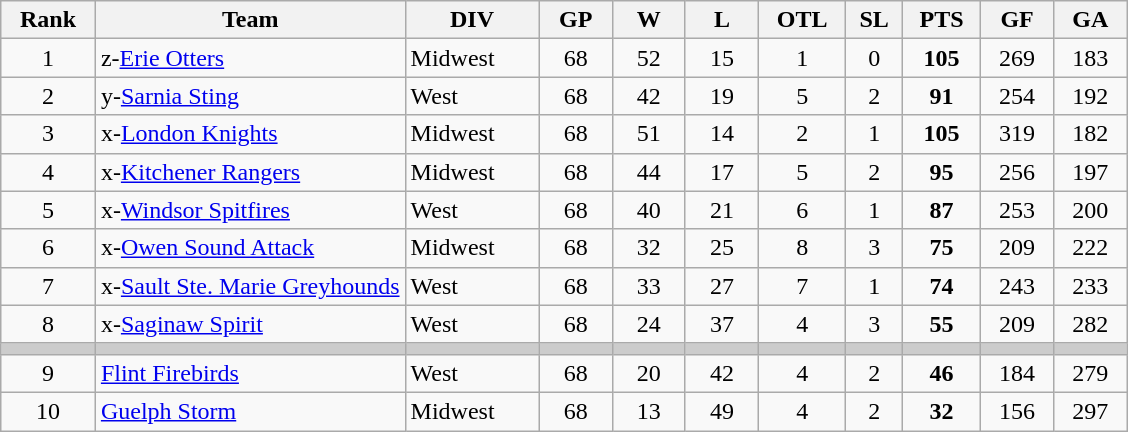<table class="wikitable sortable" style="text-align:center">
<tr>
<th>Rank</th>
<th width="27.5%">Team</th>
<th>DIV</th>
<th width="6.5%">GP</th>
<th width="6.5%">W</th>
<th width="6.5%">L</th>
<th>OTL</th>
<th>SL</th>
<th>PTS</th>
<th width="6.5%">GF</th>
<th width="6.5%">GA</th>
</tr>
<tr>
<td>1</td>
<td align=left>z-<a href='#'>Erie Otters</a></td>
<td align=left>Midwest</td>
<td>68</td>
<td>52</td>
<td>15</td>
<td>1</td>
<td>0</td>
<td><strong>105</strong></td>
<td>269</td>
<td>183</td>
</tr>
<tr>
<td>2</td>
<td align=left>y-<a href='#'>Sarnia Sting</a></td>
<td align=left>West</td>
<td>68</td>
<td>42</td>
<td>19</td>
<td>5</td>
<td>2</td>
<td><strong>91</strong></td>
<td>254</td>
<td>192</td>
</tr>
<tr>
<td>3</td>
<td align=left>x-<a href='#'>London Knights</a></td>
<td align=left>Midwest</td>
<td>68</td>
<td>51</td>
<td>14</td>
<td>2</td>
<td>1</td>
<td><strong>105</strong></td>
<td>319</td>
<td>182</td>
</tr>
<tr>
<td>4</td>
<td align=left>x-<a href='#'>Kitchener Rangers</a></td>
<td align=left>Midwest</td>
<td>68</td>
<td>44</td>
<td>17</td>
<td>5</td>
<td>2</td>
<td><strong>95</strong></td>
<td>256</td>
<td>197</td>
</tr>
<tr>
<td>5</td>
<td align=left>x-<a href='#'>Windsor Spitfires</a></td>
<td align=left>West</td>
<td>68</td>
<td>40</td>
<td>21</td>
<td>6</td>
<td>1</td>
<td><strong>87</strong></td>
<td>253</td>
<td>200</td>
</tr>
<tr>
<td>6</td>
<td align=left>x-<a href='#'>Owen Sound Attack</a></td>
<td align=left>Midwest</td>
<td>68</td>
<td>32</td>
<td>25</td>
<td>8</td>
<td>3</td>
<td><strong>75</strong></td>
<td>209</td>
<td>222</td>
</tr>
<tr>
<td>7</td>
<td align=left>x-<a href='#'>Sault Ste. Marie Greyhounds</a></td>
<td align=left>West</td>
<td>68</td>
<td>33</td>
<td>27</td>
<td>7</td>
<td>1</td>
<td><strong>74</strong></td>
<td>243</td>
<td>233</td>
</tr>
<tr>
<td>8</td>
<td align=left>x-<a href='#'>Saginaw Spirit</a></td>
<td align=left>West</td>
<td>68</td>
<td>24</td>
<td>37</td>
<td>4</td>
<td>3</td>
<td><strong>55</strong></td>
<td>209</td>
<td>282</td>
</tr>
<tr style="background-color:#cccccc;">
<td></td>
<td></td>
<td></td>
<td></td>
<td></td>
<td></td>
<td></td>
<td></td>
<td></td>
<td></td>
<td></td>
</tr>
<tr>
<td>9</td>
<td align=left><a href='#'>Flint Firebirds</a></td>
<td align=left>West</td>
<td>68</td>
<td>20</td>
<td>42</td>
<td>4</td>
<td>2</td>
<td><strong>46</strong></td>
<td>184</td>
<td>279</td>
</tr>
<tr>
<td>10</td>
<td align=left><a href='#'>Guelph Storm</a></td>
<td align=left>Midwest</td>
<td>68</td>
<td>13</td>
<td>49</td>
<td>4</td>
<td>2</td>
<td><strong>32</strong></td>
<td>156</td>
<td>297</td>
</tr>
</table>
